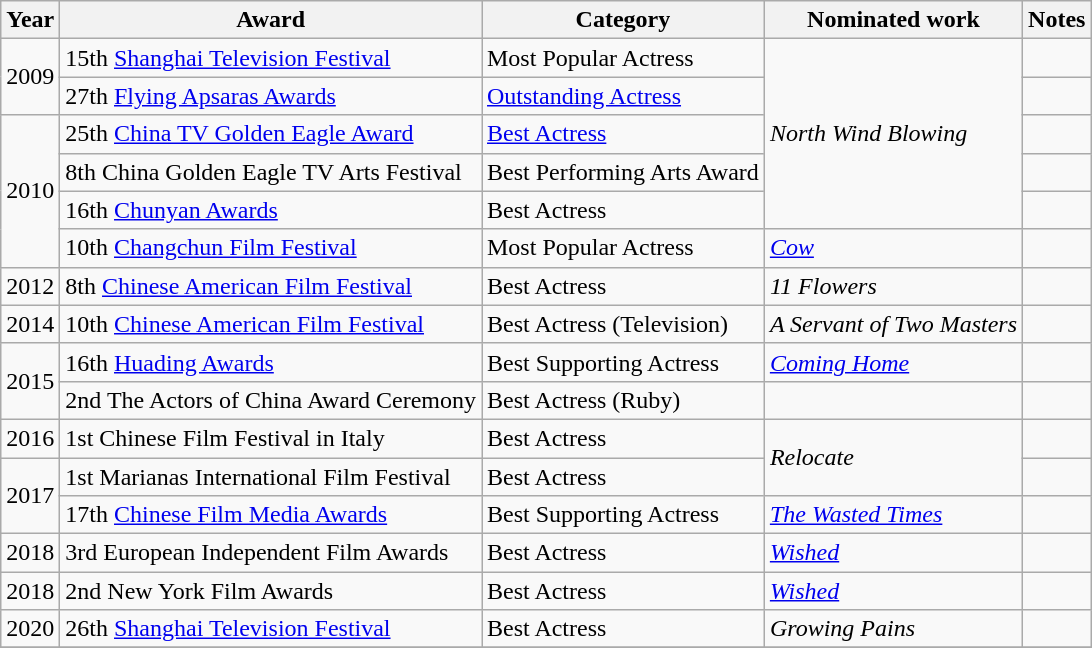<table class="wikitable sortable">
<tr>
<th>Year</th>
<th>Award</th>
<th>Category</th>
<th>Nominated work</th>
<th class="unsortable">Notes</th>
</tr>
<tr>
<td rowspan=2>2009</td>
<td>15th <a href='#'>Shanghai Television Festival</a></td>
<td>Most Popular Actress</td>
<td rowspan=5><em>North Wind Blowing</em></td>
<td></td>
</tr>
<tr>
<td>27th <a href='#'>Flying Apsaras Awards</a></td>
<td><a href='#'>Outstanding Actress</a></td>
<td></td>
</tr>
<tr>
<td rowspan=4>2010</td>
<td>25th <a href='#'>China TV Golden Eagle Award</a></td>
<td><a href='#'>Best Actress</a></td>
<td></td>
</tr>
<tr>
<td>8th China Golden Eagle TV Arts Festival</td>
<td>Best Performing Arts Award</td>
<td></td>
</tr>
<tr>
<td>16th <a href='#'>Chunyan Awards</a></td>
<td>Best Actress</td>
<td></td>
</tr>
<tr>
<td>10th <a href='#'>Changchun Film Festival</a></td>
<td>Most Popular Actress</td>
<td><em><a href='#'>Cow</a></em></td>
<td></td>
</tr>
<tr>
<td>2012</td>
<td>8th <a href='#'>Chinese American Film Festival</a></td>
<td>Best Actress</td>
<td><em>11 Flowers</em></td>
<td></td>
</tr>
<tr>
<td>2014</td>
<td>10th <a href='#'>Chinese American Film Festival</a></td>
<td>Best Actress (Television)</td>
<td><em>A Servant of Two Masters</em></td>
<td></td>
</tr>
<tr>
<td rowspan=2>2015</td>
<td>16th <a href='#'>Huading Awards</a></td>
<td>Best Supporting Actress</td>
<td><em><a href='#'>Coming Home</a></em></td>
<td></td>
</tr>
<tr>
<td>2nd The Actors of China Award Ceremony</td>
<td>Best Actress (Ruby)</td>
<td></td>
<td></td>
</tr>
<tr>
<td>2016</td>
<td>1st Chinese Film Festival in Italy</td>
<td>Best Actress</td>
<td rowspan=2><em>Relocate</em></td>
<td></td>
</tr>
<tr>
<td rowspan=2>2017</td>
<td>1st Marianas International Film Festival</td>
<td>Best Actress</td>
<td></td>
</tr>
<tr>
<td>17th <a href='#'>Chinese Film Media Awards</a></td>
<td>Best Supporting Actress</td>
<td><em><a href='#'>The Wasted Times</a></em></td>
<td></td>
</tr>
<tr>
<td>2018</td>
<td>3rd European Independent Film Awards</td>
<td>Best Actress</td>
<td><em><a href='#'>Wished</a></em></td>
<td></td>
</tr>
<tr>
<td>2018</td>
<td>2nd New York Film Awards</td>
<td>Best Actress</td>
<td><em><a href='#'>Wished</a></em></td>
<td></td>
</tr>
<tr>
<td>2020</td>
<td>26th <a href='#'>Shanghai Television Festival</a></td>
<td>Best Actress</td>
<td><em>Growing Pains</em></td>
<td></td>
</tr>
<tr>
</tr>
</table>
